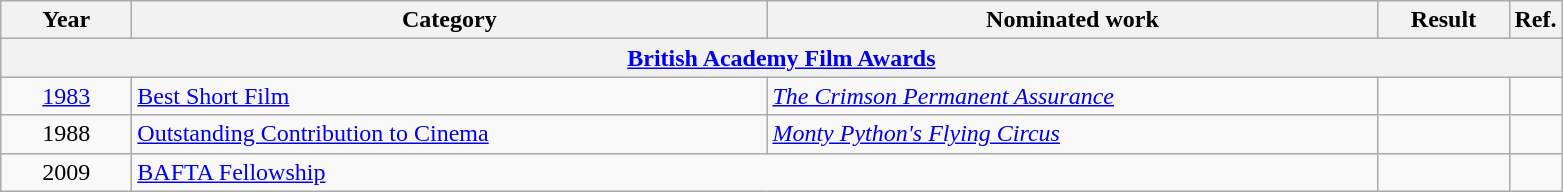<table class=wikitable>
<tr>
<th scope="col" style="width:5em;">Year</th>
<th scope="col" style="width:26em;">Category</th>
<th scope="col" style="width:25em;">Nominated work</th>
<th scope="col" style="width:5em;">Result</th>
<th>Ref.</th>
</tr>
<tr>
<th colspan=5><a href='#'>British Academy Film Awards</a></th>
</tr>
<tr>
<td style="text-align:center;"><a href='#'>1983</a></td>
<td><a href='#'>Best Short Film</a></td>
<td><em><a href='#'>The Crimson Permanent Assurance</a></em></td>
<td></td>
<td></td>
</tr>
<tr>
<td style="text-align:center;">1988</td>
<td><a href='#'>Outstanding Contribution to Cinema</a></td>
<td><em><a href='#'>Monty Python's Flying Circus</a></em></td>
<td></td>
<td></td>
</tr>
<tr>
<td style="text-align:center;">2009</td>
<td colspan=2><a href='#'>BAFTA Fellowship</a></td>
<td></td>
<td></td>
</tr>
</table>
